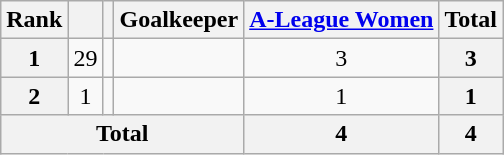<table class="wikitable" style="text-align:center">
<tr>
<th>Rank</th>
<th></th>
<th></th>
<th>Goalkeeper</th>
<th><a href='#'>A-League Women</a></th>
<th>Total</th>
</tr>
<tr>
<th>1</th>
<td>29</td>
<td></td>
<td align="left"></td>
<td>3</td>
<th>3</th>
</tr>
<tr>
<th>2</th>
<td>1</td>
<td></td>
<td align="left"></td>
<td>1</td>
<th>1</th>
</tr>
<tr>
<th colspan="4">Total</th>
<th>4</th>
<th>4</th>
</tr>
</table>
